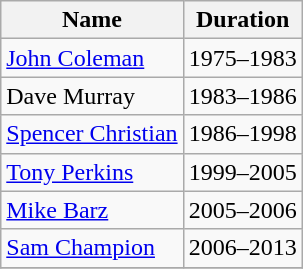<table class="wikitable">
<tr>
<th>Name</th>
<th>Duration</th>
</tr>
<tr>
<td><a href='#'>John Coleman</a></td>
<td>1975–1983</td>
</tr>
<tr>
<td>Dave Murray</td>
<td>1983–1986</td>
</tr>
<tr>
<td><a href='#'>Spencer Christian</a></td>
<td>1986–1998</td>
</tr>
<tr>
<td><a href='#'>Tony Perkins</a></td>
<td>1999–2005</td>
</tr>
<tr>
<td><a href='#'>Mike Barz</a></td>
<td>2005–2006</td>
</tr>
<tr>
<td><a href='#'>Sam Champion</a></td>
<td>2006–2013</td>
</tr>
<tr>
</tr>
</table>
